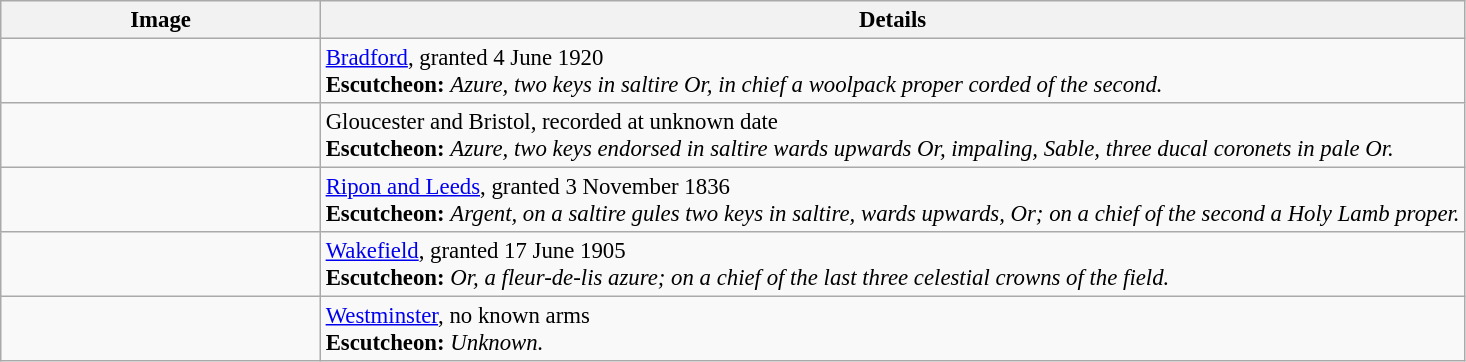<table class=wikitable style=font-size:95%>
<tr style="vertical-align:top; text-align:center;">
<th style="width:206px;">Image</th>
<th>Details</th>
</tr>
<tr valign=top>
<td align=center></td>
<td><a href='#'>Bradford</a>, granted 4 June 1920<br><strong>Escutcheon:</strong> <em>Azure, two keys in saltire Or, in chief a woolpack proper corded of the second.</em>
</td>
</tr>
<tr valign=top>
<td align=center></td>
<td>Gloucester and Bristol, recorded at unknown date<br><strong>Escutcheon:</strong> <em>Azure, two keys endorsed in saltire wards upwards Or, impaling, Sable, three ducal coronets in pale Or.</em>
</td>
</tr>
<tr valign=top>
<td align=center></td>
<td><a href='#'>Ripon and Leeds</a>, granted 3 November 1836<br><strong>Escutcheon:</strong> <em>Argent, on a saltire gules two keys in saltire, wards upwards, Or; on a chief of the second a Holy Lamb proper.</em>
</td>
</tr>
<tr valign=top>
<td align=center></td>
<td><a href='#'>Wakefield</a>, granted 17 June 1905<br><strong>Escutcheon:</strong> <em>Or, a fleur-de-lis azure; on a chief of the last three celestial crowns of the field.</em>
</td>
</tr>
<tr valign=top>
<td align=center></td>
<td><a href='#'>Westminster</a>, no known arms<br><strong>Escutcheon:</strong> <em>Unknown.</em>
</td>
</tr>
</table>
